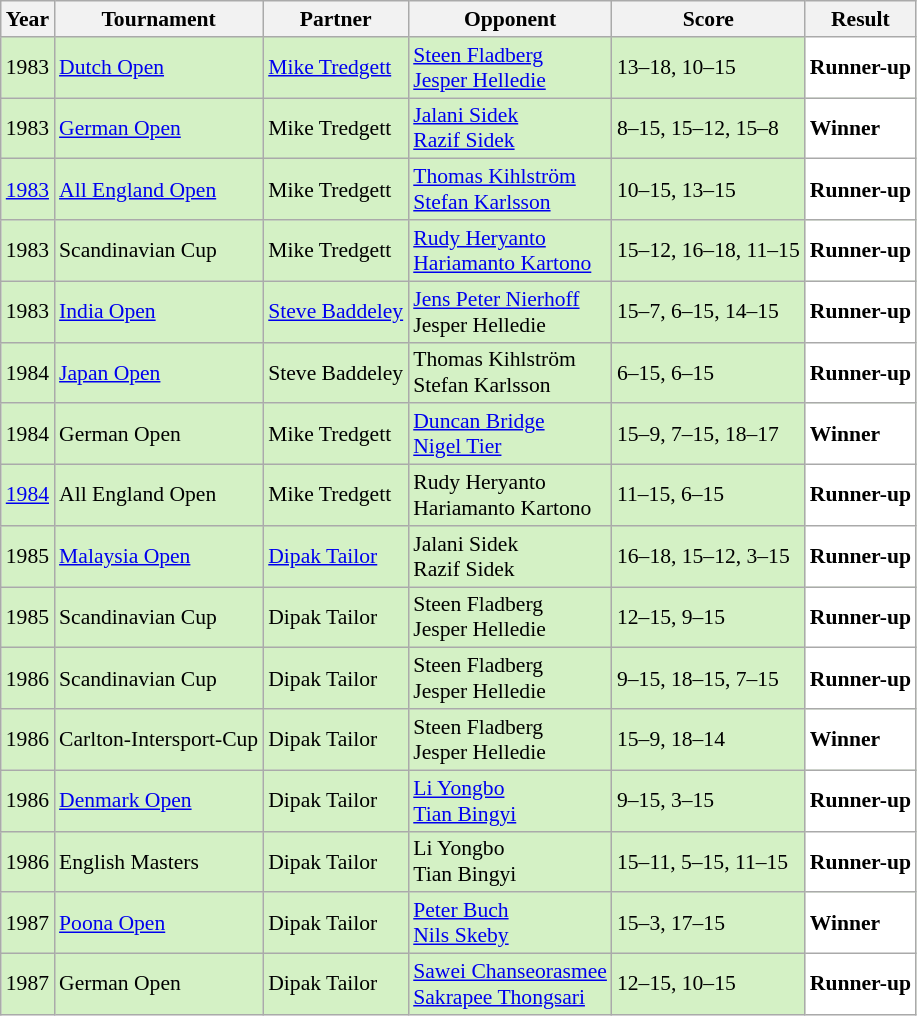<table class="sortable wikitable" style="font-size: 90%;">
<tr>
<th>Year</th>
<th>Tournament</th>
<th>Partner</th>
<th>Opponent</th>
<th>Score</th>
<th>Result</th>
</tr>
<tr style="background:#D4F1C5">
<td align="center">1983</td>
<td><a href='#'>Dutch Open</a></td>
<td> <a href='#'>Mike Tredgett</a></td>
<td> <a href='#'>Steen Fladberg</a> <br> <a href='#'>Jesper Helledie</a></td>
<td>13–18, 10–15</td>
<td style="text-align:left; background:white"> <strong>Runner-up</strong></td>
</tr>
<tr style="background:#D4F1C5">
<td align="center">1983</td>
<td><a href='#'>German Open</a></td>
<td> Mike Tredgett</td>
<td> <a href='#'>Jalani Sidek</a> <br> <a href='#'>Razif Sidek</a></td>
<td>8–15, 15–12, 15–8</td>
<td style="text-align:left; background:white"> <strong>Winner</strong></td>
</tr>
<tr style="background:#D4F1C5">
<td align="center"><a href='#'>1983</a></td>
<td><a href='#'>All England Open</a></td>
<td> Mike Tredgett</td>
<td> <a href='#'>Thomas Kihlström</a><br> <a href='#'>Stefan Karlsson</a></td>
<td>10–15, 13–15</td>
<td style="text-align:left; background:white"> <strong>Runner-up</strong></td>
</tr>
<tr style="background:#D4F1C5">
<td align="center">1983</td>
<td>Scandinavian Cup</td>
<td> Mike Tredgett</td>
<td> <a href='#'>Rudy Heryanto</a> <br> <a href='#'>Hariamanto Kartono</a></td>
<td>15–12, 16–18, 11–15</td>
<td style="text-align:left; background:white"> <strong>Runner-up</strong></td>
</tr>
<tr style="background:#D4F1C5">
<td align="center">1983</td>
<td><a href='#'>India Open</a></td>
<td> <a href='#'>Steve Baddeley</a></td>
<td> <a href='#'>Jens Peter Nierhoff</a> <br> Jesper Helledie</td>
<td>15–7, 6–15, 14–15</td>
<td style="text-align:left; background:white"> <strong>Runner-up</strong></td>
</tr>
<tr style="background:#D4F1C5">
<td align="center">1984</td>
<td><a href='#'>Japan Open</a></td>
<td> Steve Baddeley</td>
<td> Thomas Kihlström <br> Stefan Karlsson</td>
<td>6–15, 6–15</td>
<td style="text-align:left; background:white"> <strong>Runner-up</strong></td>
</tr>
<tr style="background:#D4F1C5">
<td align="center">1984</td>
<td>German Open</td>
<td> Mike Tredgett</td>
<td> <a href='#'>Duncan Bridge</a> <br> <a href='#'>Nigel Tier</a></td>
<td>15–9, 7–15, 18–17</td>
<td style="text-align:left; background:white"> <strong>Winner</strong></td>
</tr>
<tr style="background:#D4F1C5">
<td align="center"><a href='#'>1984</a></td>
<td>All England Open</td>
<td> Mike Tredgett</td>
<td> Rudy Heryanto <br> Hariamanto Kartono</td>
<td>11–15, 6–15</td>
<td style="text-align:left; background:white"> <strong>Runner-up</strong></td>
</tr>
<tr style="background:#D4F1C5">
<td align="center">1985</td>
<td><a href='#'>Malaysia Open</a></td>
<td> <a href='#'>Dipak Tailor</a></td>
<td> Jalani Sidek <br> Razif Sidek</td>
<td>16–18, 15–12, 3–15</td>
<td style="text-align:left; background:white"> <strong>Runner-up</strong></td>
</tr>
<tr style="background:#D4F1C5">
<td align="center">1985</td>
<td>Scandinavian Cup</td>
<td> Dipak Tailor</td>
<td> Steen Fladberg <br> Jesper Helledie</td>
<td>12–15, 9–15</td>
<td style="text-align:left; background:white"> <strong>Runner-up</strong></td>
</tr>
<tr style="background:#D4F1C5">
<td align="center">1986</td>
<td>Scandinavian Cup</td>
<td> Dipak Tailor</td>
<td> Steen Fladberg <br> Jesper Helledie</td>
<td>9–15, 18–15, 7–15</td>
<td style="text-align:left; background:white"> <strong>Runner-up</strong></td>
</tr>
<tr style="background:#D4F1C5">
<td align="center">1986</td>
<td>Carlton-Intersport-Cup</td>
<td> Dipak Tailor</td>
<td> Steen Fladberg <br> Jesper Helledie</td>
<td>15–9, 18–14</td>
<td style="text-align:left; background:white"> <strong>Winner</strong></td>
</tr>
<tr style="background:#D4F1C5">
<td align="center">1986</td>
<td><a href='#'>Denmark Open</a></td>
<td> Dipak Tailor</td>
<td> <a href='#'>Li Yongbo</a> <br> <a href='#'>Tian Bingyi</a></td>
<td>9–15, 3–15</td>
<td style="text-align:left; background:white"> <strong>Runner-up</strong></td>
</tr>
<tr style="background:#D4F1C5">
<td align="center">1986</td>
<td>English Masters</td>
<td> Dipak Tailor</td>
<td> Li Yongbo <br> Tian Bingyi</td>
<td>15–11, 5–15, 11–15</td>
<td style="text-align:left; background:white"> <strong>Runner-up</strong></td>
</tr>
<tr style="background:#D4F1C5">
<td align="center">1987</td>
<td><a href='#'>Poona Open</a></td>
<td> Dipak Tailor</td>
<td> <a href='#'>Peter Buch</a> <br> <a href='#'>Nils Skeby</a></td>
<td>15–3, 17–15</td>
<td style="text-align:left; background:white"> <strong>Winner</strong></td>
</tr>
<tr style="background:#D4F1C5">
<td align="center">1987</td>
<td>German Open</td>
<td> Dipak Tailor</td>
<td> <a href='#'>Sawei Chanseorasmee</a> <br> <a href='#'>Sakrapee Thongsari</a></td>
<td>12–15, 10–15</td>
<td style="text-align:left; background:white"> <strong>Runner-up</strong></td>
</tr>
</table>
